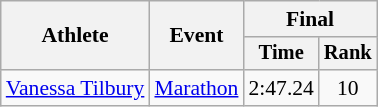<table class="wikitable" style="font-size:90%">
<tr>
<th rowspan="2">Athlete</th>
<th rowspan="2">Event</th>
<th colspan="2">Final</th>
</tr>
<tr style="font-size:95%">
<th>Time</th>
<th>Rank</th>
</tr>
<tr align=center>
<td align=left><a href='#'>Vanessa Tilbury</a></td>
<td align=left><a href='#'>Marathon</a></td>
<td>2:47.24</td>
<td>10</td>
</tr>
</table>
